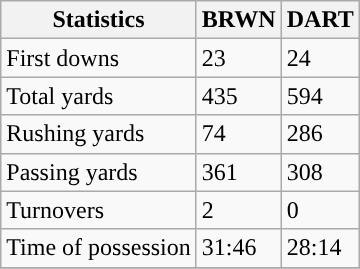<table class="wikitable" style="float: left;">
<tr>
<th>Statistics</th>
<th>BRWN</th>
<th>DART</th>
</tr>
<tr>
<td>First downs</td>
<td>23</td>
<td>24</td>
</tr>
<tr>
<td>Total yards</td>
<td>435</td>
<td>594</td>
</tr>
<tr>
<td>Rushing yards</td>
<td>74</td>
<td>286</td>
</tr>
<tr>
<td>Passing yards</td>
<td>361</td>
<td>308</td>
</tr>
<tr>
<td>Turnovers</td>
<td>2</td>
<td>0</td>
</tr>
<tr>
<td>Time of possession</td>
<td>31:46</td>
<td>28:14</td>
</tr>
<tr>
</tr>
</table>
